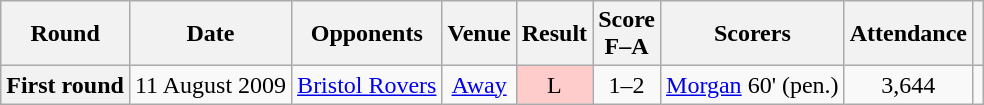<table class="wikitable plainrowheaders" style="text-align:center">
<tr>
<th scope=col>Round</th>
<th scope=col>Date</th>
<th scope=col>Opponents</th>
<th scope=col>Venue</th>
<th scope=col>Result</th>
<th scope=col>Score<br>F–A</th>
<th scope=col>Scorers</th>
<th scope=col>Attendance</th>
<th scope=col></th>
</tr>
<tr>
<th scope=row>First round</th>
<td>11 August 2009</td>
<td align=left><a href='#'>Bristol Rovers</a></td>
<td><a href='#'>Away</a></td>
<td bgcolor="#FFCCCC">L</td>
<td>1–2</td>
<td align=left><a href='#'>Morgan</a> 60' (pen.)</td>
<td>3,644</td>
<td></td>
</tr>
</table>
